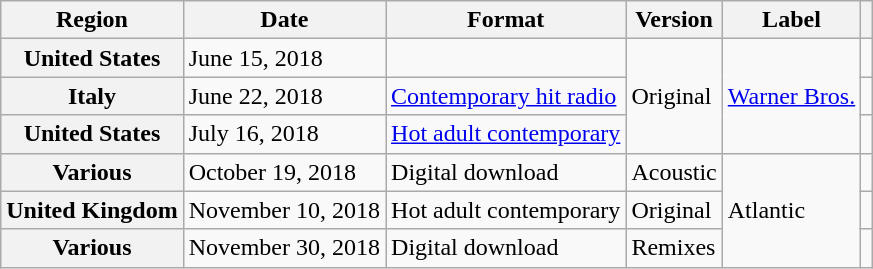<table class="wikitable plainrowheaders">
<tr>
<th scope="col">Region</th>
<th scope="col">Date</th>
<th scope="col">Format</th>
<th scope="col">Version</th>
<th scope="col">Label</th>
<th scope="col"></th>
</tr>
<tr>
<th scope="row">United States</th>
<td>June 15, 2018</td>
<td></td>
<td rowspan="3">Original</td>
<td rowspan="3"><a href='#'>Warner Bros.</a></td>
<td></td>
</tr>
<tr>
<th scope="row">Italy</th>
<td>June 22, 2018</td>
<td><a href='#'>Contemporary hit radio</a></td>
<td></td>
</tr>
<tr>
<th scope="row">United States</th>
<td>July 16, 2018</td>
<td><a href='#'>Hot adult contemporary</a></td>
<td></td>
</tr>
<tr>
<th scope="row">Various</th>
<td>October 19, 2018</td>
<td>Digital download</td>
<td>Acoustic</td>
<td rowspan="3">Atlantic</td>
<td></td>
</tr>
<tr>
<th scope="row">United Kingdom</th>
<td>November 10, 2018</td>
<td>Hot adult contemporary</td>
<td>Original</td>
<td></td>
</tr>
<tr>
<th scope="row">Various</th>
<td>November 30, 2018</td>
<td>Digital download</td>
<td>Remixes</td>
<td></td>
</tr>
</table>
